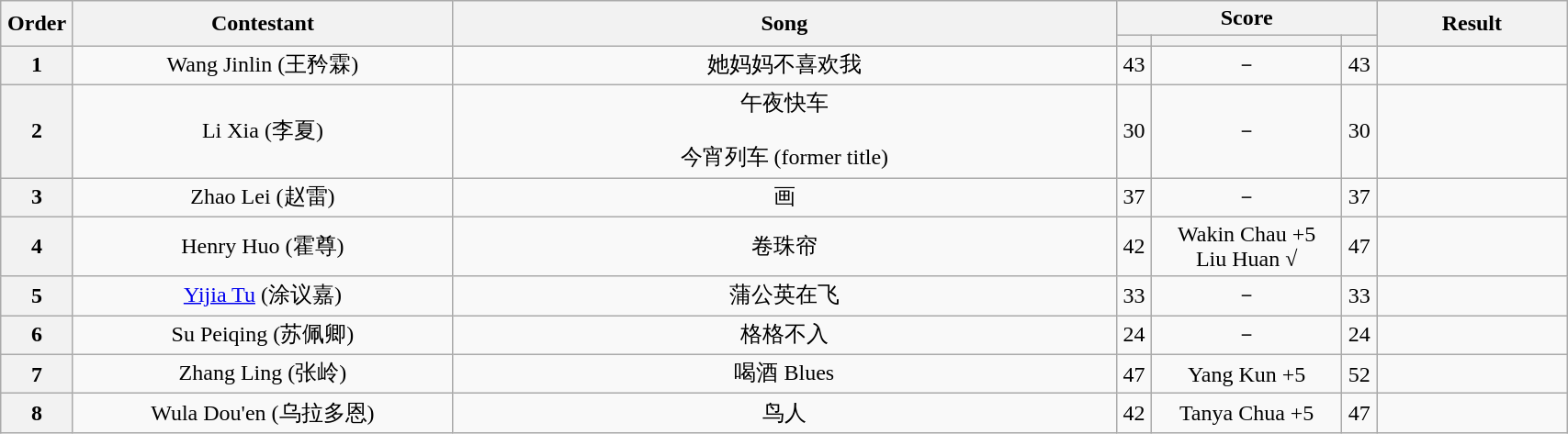<table class="wikitable" style="width:90%; text-align:center;">
<tr>
<th rowspan="2" width="1%"><strong>Order</strong></th>
<th rowspan="2" width="20%"><strong>Contestant</strong></th>
<th rowspan="2" width="35%"><strong>Song</strong></th>
<th colspan="3" width="20%"><strong>Score</strong></th>
<th rowspan="2" width="10%"><strong>Result</strong></th>
</tr>
<tr>
<th width="1%"></th>
<th width="10%"></th>
<th width="1%"></th>
</tr>
<tr>
<th>1</th>
<td>Wang Jinlin (王矜霖)</td>
<td>她妈妈不喜欢我<br></td>
<td>43</td>
<td>－</td>
<td>43</td>
<td></td>
</tr>
<tr>
<th>2</th>
<td>Li Xia (李夏)</td>
<td>午夜快车<br><br>今宵列车 (former title)<br></td>
<td>30</td>
<td>－</td>
<td>30</td>
<td></td>
</tr>
<tr>
<th>3</th>
<td>Zhao Lei (赵雷)</td>
<td>画<br></td>
<td>37</td>
<td>－</td>
<td>37</td>
<td></td>
</tr>
<tr>
<th>4</th>
<td>Henry Huo (霍尊)</td>
<td>卷珠帘<br></td>
<td>42</td>
<td>Wakin Chau +5<br>Liu Huan √</td>
<td>47</td>
<td></td>
</tr>
<tr>
<th>5</th>
<td><a href='#'>Yijia Tu</a> (涂议嘉)</td>
<td>蒲公英在飞<br></td>
<td>33</td>
<td>－</td>
<td>33</td>
<td></td>
</tr>
<tr>
<th>6</th>
<td>Su Peiqing (苏佩卿)</td>
<td>格格不入<br></td>
<td>24</td>
<td>－</td>
<td>24</td>
<td></td>
</tr>
<tr>
<th>7</th>
<td>Zhang Ling (张岭)</td>
<td>喝酒 Blues<br></td>
<td>47</td>
<td>Yang Kun +5</td>
<td>52</td>
<td></td>
</tr>
<tr>
<th>8</th>
<td>Wula Dou'en (乌拉多恩)</td>
<td>鸟人<br></td>
<td>42</td>
<td>Tanya Chua +5</td>
<td>47</td>
<td></td>
</tr>
</table>
